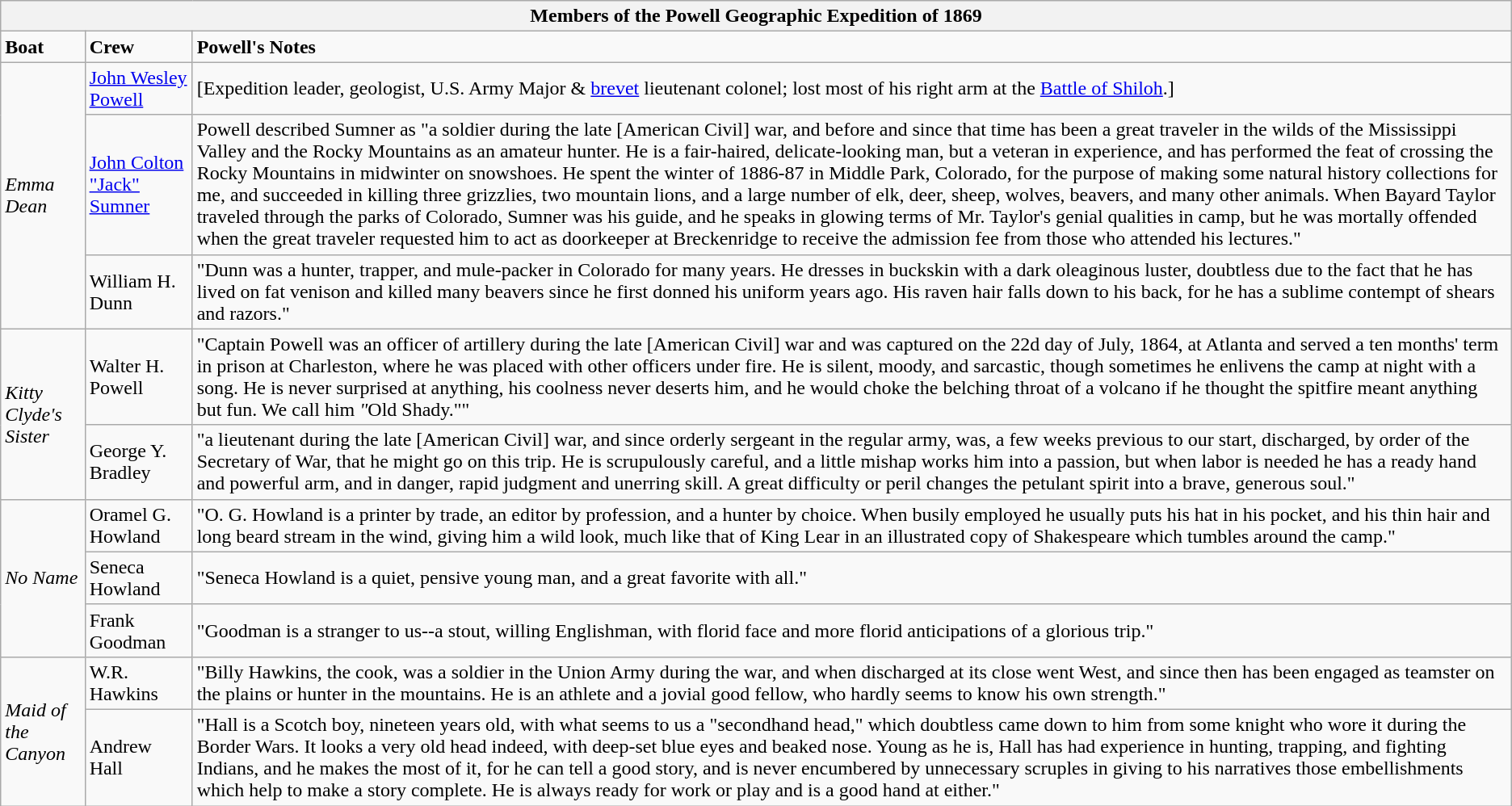<table class="wikitable">
<tr>
<th colspan="3">Members of the Powell Geographic Expedition of 1869</th>
</tr>
<tr>
<td><strong>Boat</strong></td>
<td><strong>Crew</strong></td>
<td><strong>Powell's Notes</strong></td>
</tr>
<tr>
<td rowspan="3"><em>Emma Dean</em></td>
<td><a href='#'>John Wesley Powell</a></td>
<td>[Expedition leader, geologist, U.S. Army Major & <a href='#'>brevet</a> lieutenant colonel; lost most of his right arm at the <a href='#'>Battle of Shiloh</a>.]</td>
</tr>
<tr>
<td><a href='#'>John Colton "Jack" Sumner</a></td>
<td>Powell described Sumner as "a soldier during the late [American Civil] war, and before and since that time has been a great traveler in the wilds of the Mississippi Valley and the Rocky Mountains as an amateur hunter. He is a fair-haired, delicate-looking man, but a veteran in experience, and has performed the feat of crossing the Rocky Mountains in midwinter on snowshoes. He spent the winter of 1886-87 in Middle Park, Colorado, for the purpose of making some natural history collections for me, and succeeded in killing three grizzlies, two mountain lions, and a large number of elk, deer, sheep, wolves, beavers, and many other animals. When Bayard Taylor traveled through the parks of Colorado, Sumner was his guide, and he speaks in glowing terms of Mr. Taylor's genial qualities in camp, but he was mortally offended when the great traveler requested him to act as doorkeeper at Breckenridge to receive the admission fee from those who attended his lectures."</td>
</tr>
<tr>
<td>William H. Dunn</td>
<td>"Dunn was a hunter, trapper, and mule-packer in Colorado for many years. He dresses in buckskin with a dark oleaginous luster, doubtless due to the fact that he has lived on fat venison and killed many beavers since he first donned his uniform years ago. His raven hair falls down to his back, for he has a sublime contempt of shears and razors."</td>
</tr>
<tr>
<td rowspan="2"><em>Kitty Clyde's Sister</em></td>
<td>Walter H. Powell</td>
<td>"Captain Powell was an officer of artillery during the late [American Civil] war and was captured on the 22d day of July, 1864, at Atlanta and served a ten months' term in prison at Charleston, where he was placed with other officers under fire. He is silent, moody, and sarcastic, though sometimes he enlivens the camp at night with a song. He is never surprised at anything, his coolness never deserts him, and he would choke the belching throat of a volcano if he thought the spitfire meant anything but fun. We call him <em>"</em>Old Shady.""</td>
</tr>
<tr>
<td>George Y. Bradley</td>
<td>"a lieutenant during the late [American Civil] war, and since orderly sergeant in the regular army, was, a few weeks previous to our start, discharged, by order of the Secretary of War, that he might go on this trip. He is scrupulously careful, and a little mishap works him into a passion, but when labor is needed he has a ready hand and powerful arm, and in danger, rapid judgment and unerring skill. A great difficulty or peril changes the petulant spirit into a brave, generous soul."</td>
</tr>
<tr>
<td rowspan="3"><em>No Name</em></td>
<td>Oramel G. Howland</td>
<td>"O. G. Howland is a printer by trade, an editor by profession, and a hunter by choice. When busily employed he usually puts his hat in his pocket, and his thin hair and long beard stream in the wind, giving him a wild look, much like that of King Lear in an illustrated copy of Shakespeare which tumbles around the camp."</td>
</tr>
<tr>
<td>Seneca Howland</td>
<td>"Seneca Howland is a quiet, pensive young man, and a great favorite with all."</td>
</tr>
<tr>
<td>Frank Goodman</td>
<td>"Goodman is a stranger to us--a stout, willing Englishman, with florid face and more florid anticipations of a glorious trip."</td>
</tr>
<tr>
<td rowspan="2"><em>Maid of the Canyon</em></td>
<td>W.R. Hawkins</td>
<td>"Billy Hawkins, the cook, was a soldier in the Union Army during the war, and when discharged at its close went West, and since then has been engaged as teamster on the plains or hunter in the mountains. He is an athlete and a jovial good fellow, who hardly seems to know his own strength."</td>
</tr>
<tr>
<td>Andrew Hall</td>
<td>"Hall is a Scotch boy, nineteen years old, with what seems to us a "secondhand head," which doubtless came down to him from some knight who wore it during the Border Wars. It looks a very old head indeed, with deep-set blue eyes and beaked nose. Young as he is, Hall has had experience in hunting, trapping, and fighting Indians, and he makes the most of it, for he can tell a good story, and is never encumbered by unnecessary scruples in giving to his narratives those embellishments which help to make a story complete. He is always ready for work or play and is a good hand at either."</td>
</tr>
</table>
